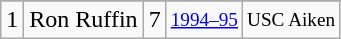<table class="wikitable">
<tr>
</tr>
<tr>
<td>1</td>
<td>Ron Ruffin</td>
<td>7</td>
<td style="font-size:80%;"><a href='#'>1994–95</a></td>
<td style="font-size:80%;">USC Aiken</td>
</tr>
</table>
